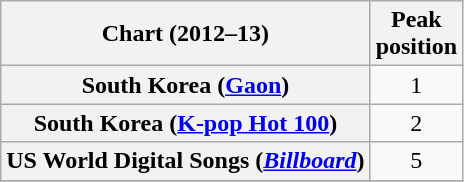<table class="wikitable sortable plainrowheaders">
<tr>
<th>Chart (2012–13)</th>
<th>Peak<br>position</th>
</tr>
<tr>
<th scope="row">South Korea (<a href='#'>Gaon</a>)</th>
<td style="text-align:center;">1</td>
</tr>
<tr>
<th scope="row">South Korea (<a href='#'>K-pop Hot 100</a>)</th>
<td style="text-align:center;">2</td>
</tr>
<tr>
<th scope="row">US World Digital Songs (<em><a href='#'>Billboard</a></em>)</th>
<td align="center">5</td>
</tr>
<tr>
</tr>
</table>
